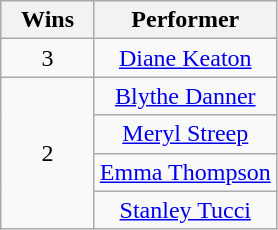<table class="wikitable" style="text-align:center;">
<tr>
<th scope="col" width="55">Wins</th>
<th scope="col" align="center">Performer</th>
</tr>
<tr>
<td rowspan=1 style="text-align:center">3</td>
<td><a href='#'>Diane Keaton</a></td>
</tr>
<tr>
<td rowspan=4 style="text-align:center">2</td>
<td><a href='#'>Blythe Danner</a></td>
</tr>
<tr>
<td><a href='#'>Meryl Streep</a></td>
</tr>
<tr>
<td><a href='#'>Emma Thompson</a></td>
</tr>
<tr>
<td><a href='#'>Stanley Tucci</a></td>
</tr>
</table>
